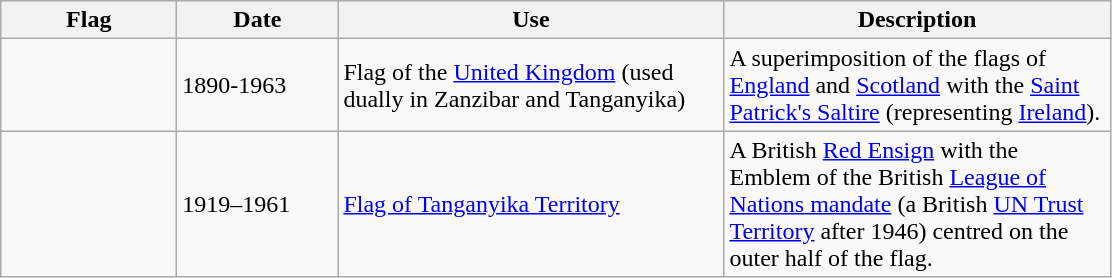<table class="wikitable">
<tr>
<th style="width:110px;">Flag</th>
<th style="width:100px;">Date</th>
<th style="width:250px;">Use</th>
<th style="width:250px;">Description</th>
</tr>
<tr>
<td></td>
<td>1890-1963</td>
<td>Flag of the <a href='#'>United Kingdom</a> (used dually in Zanzibar and Tanganyika)</td>
<td>A superimposition of the flags of <a href='#'>England</a> and <a href='#'>Scotland</a> with the <a href='#'>Saint Patrick's Saltire</a> (representing <a href='#'>Ireland</a>).</td>
</tr>
<tr>
<td></td>
<td>1919–1961</td>
<td><a href='#'>Flag of Tanganyika Territory</a></td>
<td>A British <a href='#'>Red Ensign</a> with the Emblem of the British <a href='#'>League of Nations mandate</a> (a British <a href='#'>UN Trust Territory</a> after 1946) centred on the outer half of the flag.</td>
</tr>
</table>
